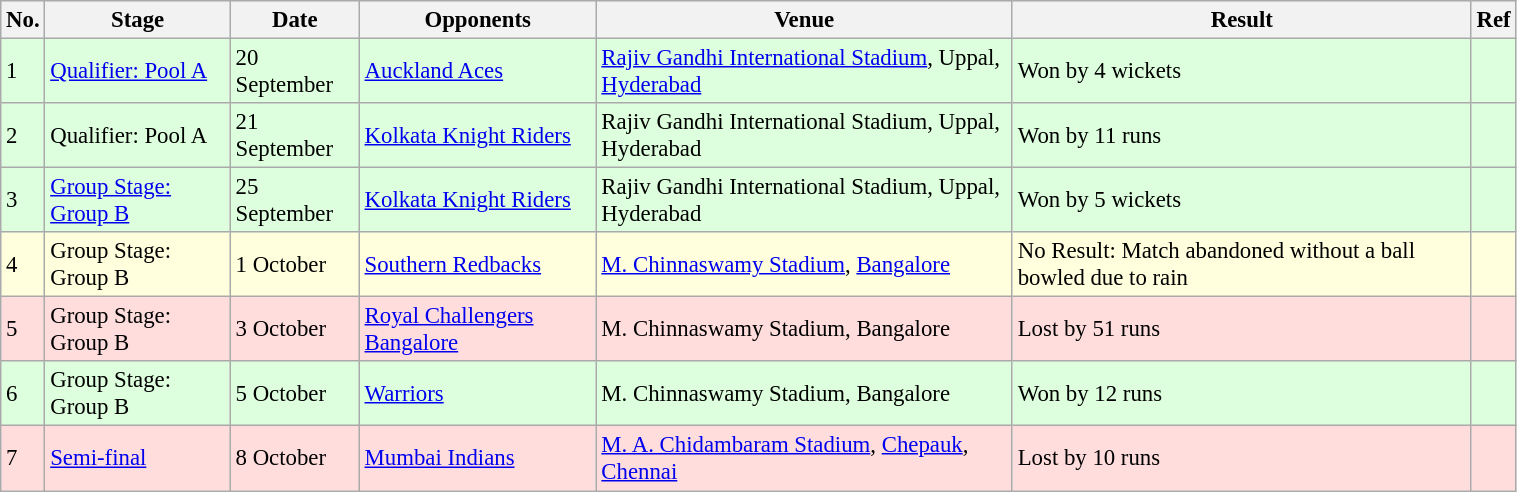<table class="wikitable" width="80%" style="font-size: 95%">
<tr bgcolor="#efefef">
<th>No.</th>
<th>Stage</th>
<th>Date</th>
<th>Opponents</th>
<th>Venue</th>
<th>Result</th>
<th>Ref</th>
</tr>
<tr bgcolor="#ddffdd">
<td>1</td>
<td><a href='#'>Qualifier: Pool A</a></td>
<td>20 September</td>
<td><a href='#'>Auckland Aces</a></td>
<td><a href='#'>Rajiv Gandhi International Stadium</a>, Uppal, <a href='#'>Hyderabad</a></td>
<td>Won by 4 wickets</td>
<td></td>
</tr>
<tr bgcolor="#ddffdd">
<td>2</td>
<td>Qualifier: Pool A</td>
<td>21 September</td>
<td><a href='#'>Kolkata Knight Riders</a></td>
<td>Rajiv Gandhi International Stadium, Uppal, Hyderabad</td>
<td>Won by 11 runs</td>
<td></td>
</tr>
<tr bgcolor="#ddffdd">
<td>3</td>
<td><a href='#'>Group Stage: Group B</a></td>
<td>25 September</td>
<td><a href='#'>Kolkata Knight Riders</a></td>
<td>Rajiv Gandhi International Stadium, Uppal, Hyderabad</td>
<td>Won by 5 wickets</td>
<td></td>
</tr>
<tr bgcolor="#ffffdd">
<td>4</td>
<td>Group Stage: Group B</td>
<td>1 October</td>
<td><a href='#'>Southern Redbacks</a></td>
<td><a href='#'>M. Chinnaswamy Stadium</a>, <a href='#'>Bangalore</a></td>
<td>No Result: Match abandoned without a ball bowled due to rain</td>
<td></td>
</tr>
<tr bgcolor="#ffdddd">
<td>5</td>
<td>Group Stage: Group B</td>
<td>3 October</td>
<td><a href='#'>Royal Challengers Bangalore</a></td>
<td>M. Chinnaswamy Stadium, Bangalore</td>
<td>Lost by 51 runs</td>
<td></td>
</tr>
<tr bgcolor="#ddffdd">
<td>6</td>
<td>Group Stage: Group B</td>
<td>5 October</td>
<td><a href='#'>Warriors</a></td>
<td>M. Chinnaswamy Stadium, Bangalore</td>
<td>Won by 12 runs</td>
<td></td>
</tr>
<tr bgcolor="#ffdddd">
<td>7</td>
<td><a href='#'>Semi-final</a></td>
<td>8 October</td>
<td><a href='#'>Mumbai Indians</a></td>
<td><a href='#'>M. A. Chidambaram Stadium</a>, <a href='#'>Chepauk</a>, <a href='#'>Chennai</a></td>
<td>Lost by 10 runs</td>
<td></td>
</tr>
</table>
